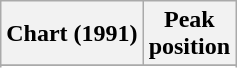<table class="wikitable sortable">
<tr>
<th align="left">Chart (1991)</th>
<th align="center">Peak<br>position</th>
</tr>
<tr>
</tr>
<tr>
</tr>
</table>
